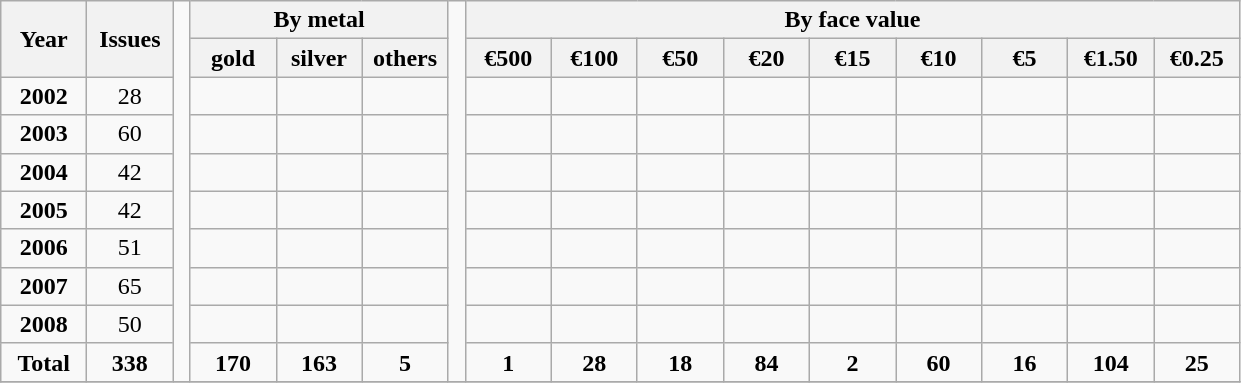<table class="wikitable" style="text-align: center;">
<tr>
<th rowspan=2  width=50px>Year</th>
<th rowspan=2  width=50px>Issues</th>
<td rowspan=10> </td>
<th colspan=3>By metal</th>
<td rowspan=10> </td>
<th colspan=9>By face value</th>
</tr>
<tr>
<th width=50px>gold</th>
<th width=50px>silver</th>
<th width=50px>others</th>
<th width=50px>€500</th>
<th width=50px>€100</th>
<th width=50px>€50</th>
<th width=50px>€20</th>
<th width=50px>€15</th>
<th width=50px>€10</th>
<th width=50px>€5</th>
<th width=50px>€1.50</th>
<th width=50px>€0.25</th>
</tr>
<tr>
<td style="text-align: center;"><strong>2002</strong></td>
<td>28</td>
<td></td>
<td></td>
<td></td>
<td></td>
<td></td>
<td></td>
<td></td>
<td></td>
<td></td>
<td></td>
<td></td>
<td></td>
</tr>
<tr>
<td style="text-align: center;"><strong>2003</strong></td>
<td>60</td>
<td></td>
<td></td>
<td></td>
<td></td>
<td></td>
<td></td>
<td></td>
<td></td>
<td></td>
<td></td>
<td></td>
<td></td>
</tr>
<tr>
<td style="text-align: center;"><strong>2004</strong></td>
<td>42</td>
<td></td>
<td></td>
<td></td>
<td></td>
<td></td>
<td></td>
<td></td>
<td></td>
<td></td>
<td></td>
<td></td>
<td></td>
</tr>
<tr>
<td style="text-align: center;"><strong>2005</strong></td>
<td>42</td>
<td></td>
<td></td>
<td></td>
<td></td>
<td></td>
<td></td>
<td></td>
<td></td>
<td></td>
<td></td>
<td></td>
<td></td>
</tr>
<tr>
<td style="text-align: center;"><strong>2006</strong></td>
<td>51</td>
<td></td>
<td></td>
<td></td>
<td></td>
<td></td>
<td></td>
<td></td>
<td></td>
<td></td>
<td></td>
<td></td>
<td></td>
</tr>
<tr>
<td style="text-align: center;"><strong>2007</strong></td>
<td>65</td>
<td></td>
<td></td>
<td></td>
<td></td>
<td></td>
<td></td>
<td></td>
<td></td>
<td></td>
<td></td>
<td></td>
<td></td>
</tr>
<tr>
<td style="text-align: center;"><strong>2008</strong></td>
<td>50</td>
<td></td>
<td></td>
<td></td>
<td></td>
<td></td>
<td></td>
<td></td>
<td></td>
<td></td>
<td></td>
<td></td>
<td></td>
</tr>
<tr>
<td style="text-align: center;"><strong>Total</strong></td>
<td><strong>338</strong></td>
<td><strong>170</strong></td>
<td><strong>163</strong></td>
<td><strong>5</strong></td>
<td><strong>1</strong></td>
<td><strong>28</strong></td>
<td><strong>18</strong></td>
<td><strong>84</strong></td>
<td><strong>2</strong></td>
<td><strong>60</strong></td>
<td><strong>16</strong></td>
<td><strong>104</strong></td>
<td><strong>25</strong></td>
</tr>
<tr>
</tr>
</table>
